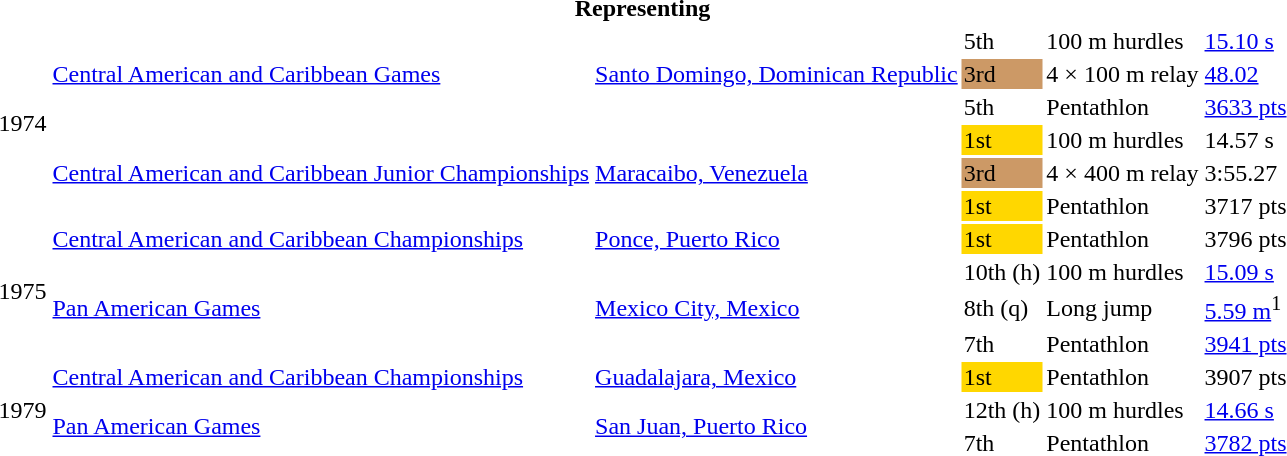<table>
<tr>
<th colspan="6">Representing </th>
</tr>
<tr>
<td rowspan=6>1974</td>
<td rowspan=3><a href='#'>Central American and Caribbean Games</a></td>
<td rowspan=3><a href='#'>Santo Domingo, Dominican Republic</a></td>
<td>5th</td>
<td>100 m hurdles</td>
<td><a href='#'>15.10 s</a></td>
</tr>
<tr>
<td bgcolor=cc9966>3rd</td>
<td>4 × 100 m relay</td>
<td><a href='#'>48.02</a></td>
</tr>
<tr>
<td>5th</td>
<td>Pentathlon</td>
<td><a href='#'>3633 pts</a></td>
</tr>
<tr>
<td rowspan=3><a href='#'>Central American and Caribbean Junior Championships</a></td>
<td rowspan=3><a href='#'>Maracaibo, Venezuela</a></td>
<td bgcolor=gold>1st</td>
<td>100 m hurdles</td>
<td>14.57 s</td>
</tr>
<tr>
<td bgcolor=cc9966>3rd</td>
<td>4 × 400 m relay</td>
<td>3:55.27</td>
</tr>
<tr>
<td bgcolor=gold>1st</td>
<td>Pentathlon</td>
<td>3717 pts</td>
</tr>
<tr>
<td rowspan=4>1975</td>
<td><a href='#'>Central American and Caribbean Championships</a></td>
<td><a href='#'>Ponce, Puerto Rico</a></td>
<td bgcolor=gold>1st</td>
<td>Pentathlon</td>
<td>3796 pts</td>
</tr>
<tr>
<td rowspan=3><a href='#'>Pan American Games</a></td>
<td rowspan=3><a href='#'>Mexico City, Mexico</a></td>
<td>10th (h)</td>
<td>100 m hurdles</td>
<td><a href='#'>15.09 s</a></td>
</tr>
<tr>
<td>8th (q)</td>
<td>Long jump</td>
<td><a href='#'>5.59 m</a><sup>1</sup></td>
</tr>
<tr>
<td>7th</td>
<td>Pentathlon</td>
<td><a href='#'>3941 pts</a></td>
</tr>
<tr>
<td rowspan=3>1979</td>
<td><a href='#'>Central American and Caribbean Championships</a></td>
<td><a href='#'>Guadalajara, Mexico</a></td>
<td bgcolor=gold>1st</td>
<td>Pentathlon</td>
<td>3907 pts</td>
</tr>
<tr>
<td rowspan=2><a href='#'>Pan American Games</a></td>
<td rowspan=2><a href='#'>San Juan, Puerto Rico</a></td>
<td>12th (h)</td>
<td>100 m hurdles</td>
<td><a href='#'>14.66 s</a></td>
</tr>
<tr>
<td>7th</td>
<td>Pentathlon</td>
<td><a href='#'>3782 pts</a></td>
</tr>
</table>
